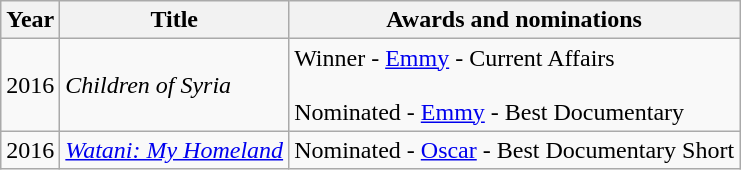<table class="wikitable">
<tr>
<th>Year</th>
<th>Title</th>
<th>Awards and nominations</th>
</tr>
<tr>
<td>2016</td>
<td><em>Children of Syria</em></td>
<td>Winner - <a href='#'>Emmy</a> - Current Affairs<br><br>Nominated - <a href='#'>Emmy</a> - Best Documentary</td>
</tr>
<tr>
<td>2016</td>
<td><em><a href='#'>Watani: My Homeland</a></em></td>
<td>Nominated - <a href='#'>Oscar</a> - Best Documentary Short</td>
</tr>
</table>
